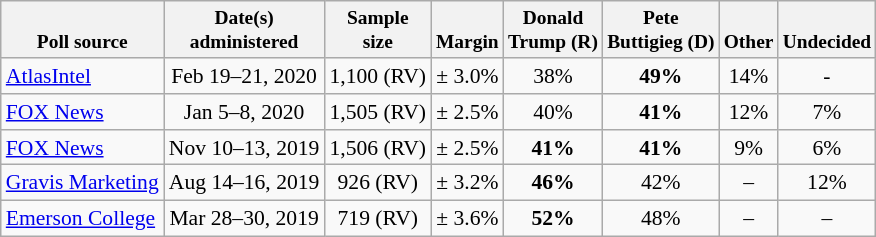<table class="wikitable" style="font-size:90%;text-align:center;">
<tr valign=bottom style="font-size:90%;">
<th>Poll source</th>
<th>Date(s)<br>administered</th>
<th>Sample<br>size</th>
<th>Margin<br></th>
<th>Donald<br>Trump (R)</th>
<th>Pete<br>Buttigieg (D)</th>
<th>Other</th>
<th>Undecided</th>
</tr>
<tr>
<td style="text-align:left;"><a href='#'>AtlasIntel</a></td>
<td>Feb 19–21, 2020</td>
<td>1,100 (RV)</td>
<td>± 3.0%</td>
<td>38%</td>
<td><strong>49%</strong></td>
<td>14%</td>
<td>-</td>
</tr>
<tr>
<td style="text-align:left;"><a href='#'>FOX News</a></td>
<td>Jan 5–8, 2020</td>
<td>1,505 (RV)</td>
<td>± 2.5%</td>
<td>40%</td>
<td><strong>41%</strong></td>
<td>12%</td>
<td>7%</td>
</tr>
<tr>
<td style="text-align:left;"><a href='#'>FOX News</a></td>
<td>Nov 10–13, 2019</td>
<td>1,506 (RV)</td>
<td>± 2.5%</td>
<td><strong>41%</strong></td>
<td><strong>41%</strong></td>
<td>9%</td>
<td>6%</td>
</tr>
<tr>
<td style="text-align:left;"><a href='#'>Gravis Marketing</a></td>
<td>Aug 14–16, 2019</td>
<td>926 (RV)</td>
<td>± 3.2%</td>
<td><strong>46%</strong></td>
<td>42%</td>
<td>–</td>
<td>12%</td>
</tr>
<tr>
<td style="text-align:left;"><a href='#'>Emerson College</a></td>
<td>Mar 28–30, 2019</td>
<td>719 (RV)</td>
<td>± 3.6%</td>
<td><strong>52%</strong></td>
<td>48%</td>
<td>–</td>
<td>–</td>
</tr>
</table>
